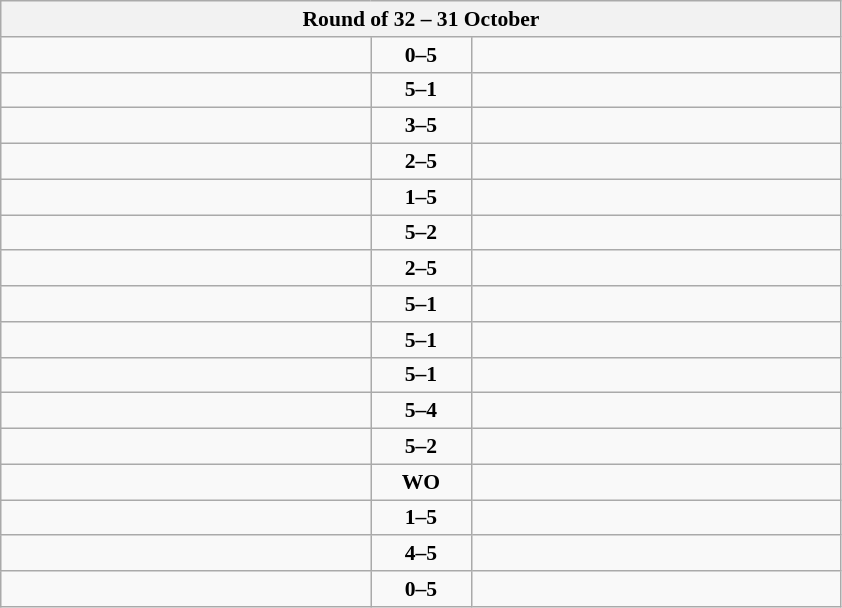<table class="wikitable" style="text-align: center; font-size:90% ">
<tr>
<th colspan=3>Round of 32 – 31 October</th>
</tr>
<tr>
<td align=left width="240"></td>
<td align=center width="60"><strong>0–5</strong></td>
<td align=left width="240"><strong></strong></td>
</tr>
<tr>
<td align=left><strong></strong></td>
<td align=center><strong>5–1</strong></td>
<td align=left></td>
</tr>
<tr>
<td align=left></td>
<td align=center><strong>3–5</strong></td>
<td align=left><strong></strong></td>
</tr>
<tr>
<td align=left></td>
<td align=center><strong>2–5</strong></td>
<td align=left><strong></strong></td>
</tr>
<tr>
<td align=left></td>
<td align=center><strong>1–5</strong></td>
<td align=left><strong></strong></td>
</tr>
<tr>
<td align=left><strong></strong></td>
<td align=center><strong>5–2</strong></td>
<td align=left></td>
</tr>
<tr>
<td align=left></td>
<td align=center><strong>2–5</strong></td>
<td align=left><strong></strong></td>
</tr>
<tr>
<td align=left><strong></strong></td>
<td align=center><strong>5–1</strong></td>
<td align=left></td>
</tr>
<tr>
<td align=left><strong></strong></td>
<td align=center><strong>5–1</strong></td>
<td align=left></td>
</tr>
<tr>
<td align=left><strong></strong></td>
<td align=center><strong>5–1</strong></td>
<td align=left></td>
</tr>
<tr>
<td align=left><strong></strong></td>
<td align=center><strong>5–4</strong></td>
<td align=left></td>
</tr>
<tr>
<td align=left><strong></strong></td>
<td align=center><strong>5–2</strong></td>
<td align=left></td>
</tr>
<tr>
<td align=left></td>
<td align=center><strong>WO</strong></td>
<td align=left><strong></strong></td>
</tr>
<tr>
<td align=left></td>
<td align=center><strong>1–5</strong></td>
<td align=left><strong></strong></td>
</tr>
<tr>
<td align=left></td>
<td align=center><strong>4–5</strong></td>
<td align=left><strong></strong></td>
</tr>
<tr>
<td align=left></td>
<td align=center><strong>0–5</strong></td>
<td align=left><strong></strong></td>
</tr>
</table>
